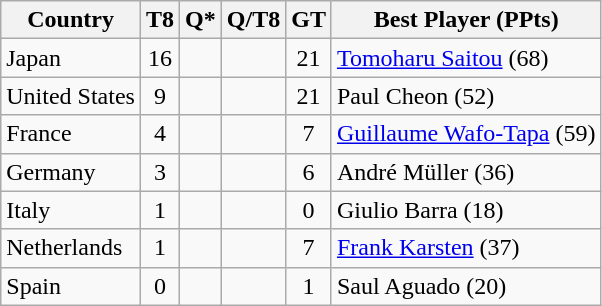<table class="wikitable sortable">
<tr>
<th>Country</th>
<th>T8</th>
<th>Q*</th>
<th>Q/T8</th>
<th>GT</th>
<th>Best Player (PPts)</th>
</tr>
<tr>
<td> Japan</td>
<td align=center>16</td>
<td align=center></td>
<td align=center></td>
<td align=center>21</td>
<td><a href='#'>Tomoharu Saitou</a> (68)</td>
</tr>
<tr>
<td> United States</td>
<td align=center>9</td>
<td align=center></td>
<td align=center></td>
<td align=center>21</td>
<td>Paul Cheon (52)</td>
</tr>
<tr>
<td> France</td>
<td align=center>4</td>
<td align=center></td>
<td align=center></td>
<td align=center>7</td>
<td><a href='#'>Guillaume Wafo-Tapa</a> (59)</td>
</tr>
<tr>
<td> Germany</td>
<td align=center>3</td>
<td align=center></td>
<td align=center></td>
<td align=center>6</td>
<td>André Müller (36)</td>
</tr>
<tr>
<td> Italy</td>
<td align=center>1</td>
<td align=center></td>
<td align=center></td>
<td align=center>0</td>
<td>Giulio Barra (18)</td>
</tr>
<tr>
<td> Netherlands</td>
<td align=center>1</td>
<td align=center></td>
<td align=center></td>
<td align=center>7</td>
<td><a href='#'>Frank Karsten</a> (37)</td>
</tr>
<tr>
<td> Spain</td>
<td align=center>0</td>
<td align=center></td>
<td align=center></td>
<td align=center>1</td>
<td>Saul Aguado (20)</td>
</tr>
</table>
